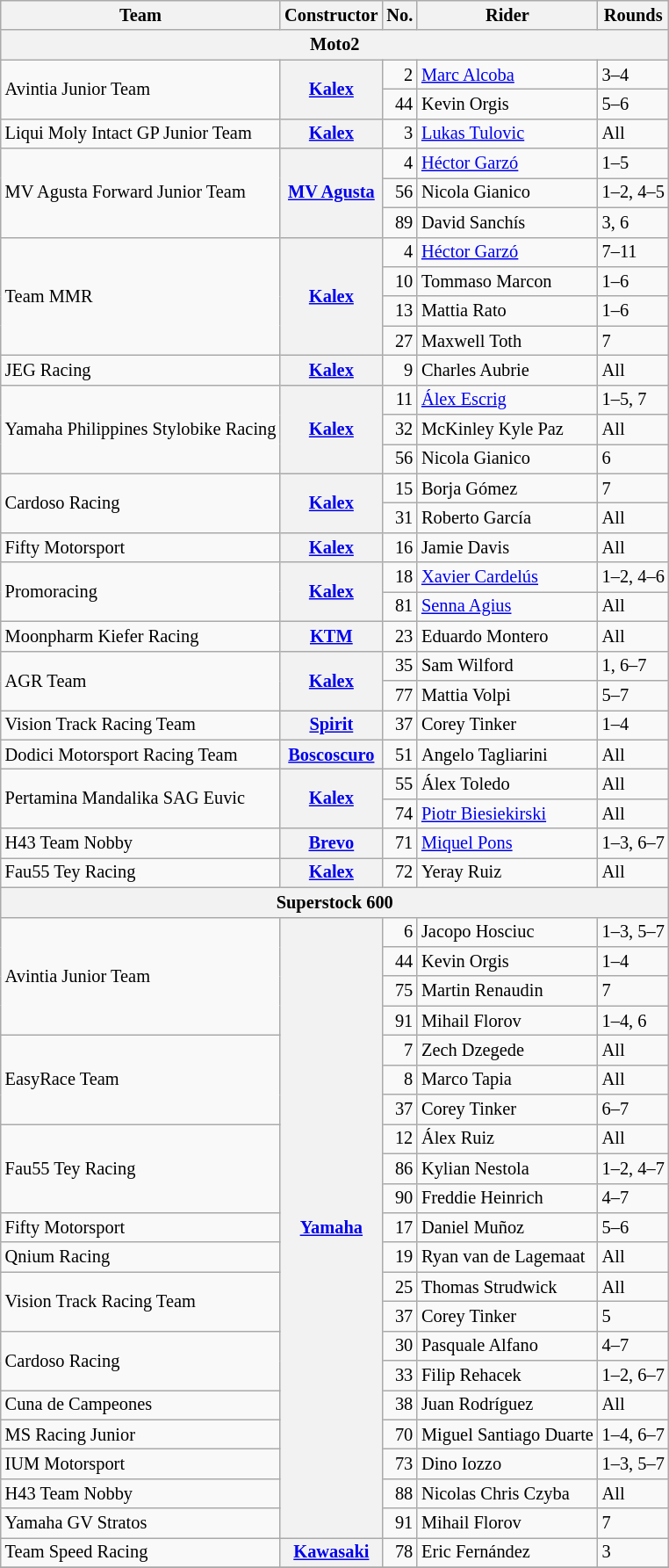<table class="wikitable" style="font-size:85%;">
<tr>
<th>Team</th>
<th>Constructor</th>
<th>No.</th>
<th>Rider</th>
<th>Rounds</th>
</tr>
<tr>
<th colspan=5>Moto2</th>
</tr>
<tr>
<td rowspan=2> Avintia Junior Team</td>
<th rowspan=2><a href='#'>Kalex</a></th>
<td align=right>2</td>
<td> <a href='#'>Marc Alcoba</a></td>
<td>3–4</td>
</tr>
<tr>
<td align=right>44</td>
<td> Kevin Orgis</td>
<td>5–6</td>
</tr>
<tr>
<td rowspan=1> Liqui Moly Intact GP Junior Team</td>
<th rowspan=1><a href='#'>Kalex</a></th>
<td align=right>3</td>
<td> <a href='#'>Lukas Tulovic</a></td>
<td>All</td>
</tr>
<tr>
<td rowspan=3> MV Agusta Forward Junior Team</td>
<th rowspan=3><a href='#'>MV Agusta</a></th>
<td align=right>4</td>
<td> <a href='#'>Héctor Garzó</a></td>
<td>1–5</td>
</tr>
<tr>
<td align=right>56</td>
<td> Nicola Gianico</td>
<td>1–2, 4–5</td>
</tr>
<tr>
<td align=right>89</td>
<td> David Sanchís</td>
<td>3, 6</td>
</tr>
<tr>
<td rowspan=4> Team MMR</td>
<th rowspan=4><a href='#'>Kalex</a></th>
<td align=right>4</td>
<td> <a href='#'>Héctor Garzó</a></td>
<td>7–11</td>
</tr>
<tr>
<td align=right>10</td>
<td> Tommaso Marcon</td>
<td>1–6</td>
</tr>
<tr>
<td align=right>13</td>
<td> Mattia Rato</td>
<td>1–6</td>
</tr>
<tr>
<td align=right>27</td>
<td> Maxwell Toth</td>
<td>7</td>
</tr>
<tr>
<td rowspan=1> JEG Racing</td>
<th rowspan=1><a href='#'>Kalex</a></th>
<td align=right>9</td>
<td> Charles Aubrie</td>
<td>All</td>
</tr>
<tr>
<td rowspan=3> Yamaha Philippines Stylobike Racing</td>
<th rowspan=3><a href='#'>Kalex</a></th>
<td align=right>11</td>
<td> <a href='#'>Álex Escrig</a></td>
<td>1–5, 7</td>
</tr>
<tr>
<td align=right>32</td>
<td> McKinley Kyle Paz</td>
<td>All</td>
</tr>
<tr>
<td align=right>56</td>
<td> Nicola Gianico</td>
<td>6</td>
</tr>
<tr>
<td rowspan=2> Cardoso Racing</td>
<th rowspan=2><a href='#'>Kalex</a></th>
<td align=right>15</td>
<td> Borja Gómez</td>
<td>7</td>
</tr>
<tr>
<td align=right>31</td>
<td> Roberto García</td>
<td>All</td>
</tr>
<tr>
<td rowspan=1> Fifty Motorsport</td>
<th rowspan=1><a href='#'>Kalex</a></th>
<td align=right>16</td>
<td> Jamie Davis</td>
<td>All</td>
</tr>
<tr>
<td rowspan=2> Promoracing</td>
<th rowspan=2><a href='#'>Kalex</a></th>
<td align=right>18</td>
<td> <a href='#'>Xavier Cardelús</a></td>
<td>1–2, 4–6</td>
</tr>
<tr>
<td align=right>81</td>
<td> <a href='#'>Senna Agius</a></td>
<td>All</td>
</tr>
<tr>
<td rowspan=1> Moonpharm Kiefer Racing</td>
<th rowspan=1><a href='#'>KTM</a></th>
<td align=right>23</td>
<td> Eduardo Montero</td>
<td>All</td>
</tr>
<tr>
<td rowspan=2> AGR Team</td>
<th rowspan=2><a href='#'>Kalex</a></th>
<td align=right>35</td>
<td> Sam Wilford</td>
<td>1, 6–7</td>
</tr>
<tr>
<td align=right>77</td>
<td> Mattia Volpi</td>
<td>5–7</td>
</tr>
<tr>
<td rowspan=1> Vision Track Racing Team</td>
<th rowspan=1><a href='#'>Spirit</a></th>
<td align=right>37</td>
<td> Corey Tinker</td>
<td>1–4</td>
</tr>
<tr>
<td rowspan=1> Dodici Motorsport Racing Team</td>
<th rowspan=1><a href='#'>Boscoscuro</a></th>
<td align=right>51</td>
<td> Angelo Tagliarini</td>
<td>All</td>
</tr>
<tr>
<td rowspan=2> Pertamina Mandalika SAG Euvic</td>
<th rowspan=2><a href='#'>Kalex</a></th>
<td align=right>55</td>
<td> Álex Toledo</td>
<td>All</td>
</tr>
<tr>
<td align=right>74</td>
<td> <a href='#'>Piotr Biesiekirski</a></td>
<td>All</td>
</tr>
<tr>
<td> H43 Team Nobby</td>
<th><a href='#'>Brevo</a></th>
<td align=right>71</td>
<td> <a href='#'>Miquel Pons</a></td>
<td>1–3, 6–7</td>
</tr>
<tr>
<td> Fau55 Tey Racing</td>
<th><a href='#'>Kalex</a></th>
<td align=right>72</td>
<td> Yeray Ruiz</td>
<td>All</td>
</tr>
<tr>
<th colspan=5>Superstock 600</th>
</tr>
<tr>
<td rowspan=4> Avintia Junior Team</td>
<th rowspan=21><a href='#'>Yamaha</a></th>
<td align=right>6</td>
<td> Jacopo Hosciuc</td>
<td>1–3, 5–7</td>
</tr>
<tr>
<td align=right>44</td>
<td> Kevin Orgis</td>
<td>1–4</td>
</tr>
<tr>
<td align=right>75</td>
<td> Martin Renaudin</td>
<td>7</td>
</tr>
<tr>
<td align=right>91</td>
<td> Mihail Florov</td>
<td>1–4, 6</td>
</tr>
<tr>
<td rowspan=3> EasyRace Team</td>
<td align=right>7</td>
<td> Zech Dzegede</td>
<td>All</td>
</tr>
<tr>
<td align=right>8</td>
<td> Marco Tapia</td>
<td>All</td>
</tr>
<tr>
<td align=right>37</td>
<td> Corey Tinker</td>
<td>6–7</td>
</tr>
<tr>
<td rowspan=3> Fau55 Tey Racing</td>
<td align=right>12</td>
<td> Álex Ruiz</td>
<td>All</td>
</tr>
<tr>
<td align=right>86</td>
<td> Kylian Nestola</td>
<td>1–2, 4–7</td>
</tr>
<tr>
<td align=right>90</td>
<td> Freddie Heinrich</td>
<td>4–7</td>
</tr>
<tr>
<td rowspan=1> Fifty Motorsport</td>
<td align=right>17</td>
<td> Daniel Muñoz</td>
<td>5–6</td>
</tr>
<tr>
<td> Qnium Racing</td>
<td align=right>19</td>
<td> Ryan van de Lagemaat</td>
<td>All</td>
</tr>
<tr>
<td rowspan=2> Vision Track Racing Team</td>
<td align=right>25</td>
<td> Thomas Strudwick</td>
<td>All</td>
</tr>
<tr>
<td align=right>37</td>
<td> Corey Tinker</td>
<td>5</td>
</tr>
<tr>
<td rowspan=2> Cardoso Racing</td>
<td align=right>30</td>
<td> Pasquale Alfano</td>
<td>4–7</td>
</tr>
<tr>
<td align=right>33</td>
<td> Filip Rehacek</td>
<td>1–2, 6–7</td>
</tr>
<tr>
<td rowspan=1> Cuna de Campeones</td>
<td align=right>38</td>
<td> Juan Rodríguez</td>
<td>All</td>
</tr>
<tr>
<td rowspan=1> MS Racing Junior</td>
<td align=right>70</td>
<td> Miguel Santiago Duarte</td>
<td>1–4, 6–7</td>
</tr>
<tr>
<td rowspan=1> IUM Motorsport</td>
<td align=right>73</td>
<td> Dino Iozzo</td>
<td>1–3, 5–7</td>
</tr>
<tr>
<td rowspan=1> H43 Team Nobby</td>
<td align=right>88</td>
<td> Nicolas Chris Czyba</td>
<td>All</td>
</tr>
<tr>
<td rowspan=1> Yamaha GV Stratos</td>
<td align=right>91</td>
<td> Mihail Florov</td>
<td>7</td>
</tr>
<tr>
<td rowspan=1> Team Speed Racing</td>
<th rowspan=1><a href='#'>Kawasaki</a></th>
<td align=right>78</td>
<td> Eric Fernández</td>
<td>3</td>
</tr>
<tr>
</tr>
</table>
